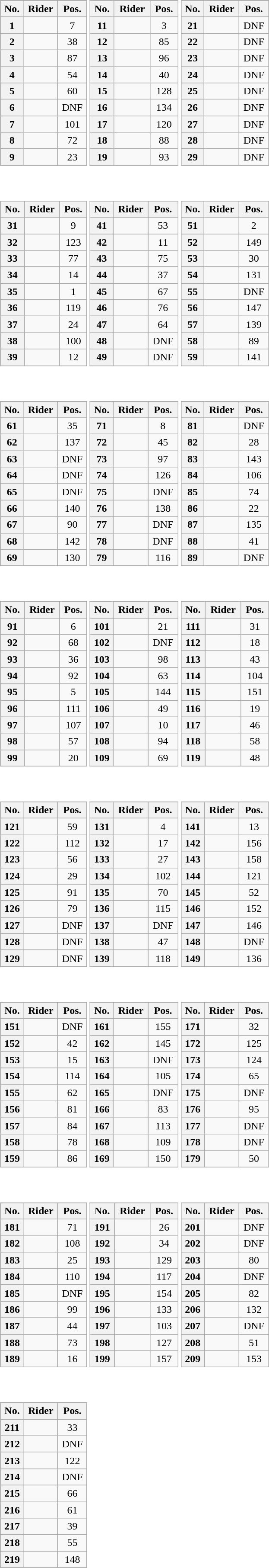<table>
<tr valign="top">
<td style="width:33%;"><br><table class="wikitable plainrowheaders" style="width:100%">
<tr>
</tr>
<tr style="text-align:center;">
<th scope="col">No.</th>
<th scope="col">Rider</th>
<th scope="col">Pos.</th>
</tr>
<tr>
<th scope="row" style="text-align:center;">1</th>
<td></td>
<td style="text-align:center;">7</td>
</tr>
<tr>
<th scope="row" style="text-align:center;">2</th>
<td></td>
<td style="text-align:center;">38</td>
</tr>
<tr>
<th scope="row" style="text-align:center;">3</th>
<td></td>
<td style="text-align:center;">87</td>
</tr>
<tr>
<th scope="row" style="text-align:center;">4</th>
<td></td>
<td style="text-align:center;">54</td>
</tr>
<tr>
<th scope="row" style="text-align:center;">5</th>
<td></td>
<td style="text-align:center;">60</td>
</tr>
<tr>
<th scope="row" style="text-align:center;">6</th>
<td></td>
<td style="text-align:center;">DNF</td>
</tr>
<tr>
<th scope="row" style="text-align:center;">7</th>
<td></td>
<td style="text-align:center;">101</td>
</tr>
<tr>
<th scope="row" style="text-align:center;">8</th>
<td></td>
<td style="text-align:center;">72</td>
</tr>
<tr>
<th scope="row" style="text-align:center;">9</th>
<td></td>
<td style="text-align:center;">23</td>
</tr>
</table>
</td>
<td><br><table class="wikitable plainrowheaders" style="width:100%">
<tr>
</tr>
<tr style="text-align:center;">
<th scope="col">No.</th>
<th scope="col">Rider</th>
<th scope="col">Pos.</th>
</tr>
<tr>
<th scope="row" style="text-align:center;">11</th>
<td></td>
<td style="text-align:center;">3</td>
</tr>
<tr>
<th scope="row" style="text-align:center;">12</th>
<td></td>
<td style="text-align:center;">85</td>
</tr>
<tr>
<th scope="row" style="text-align:center;">13</th>
<td></td>
<td style="text-align:center;">96</td>
</tr>
<tr>
<th scope="row" style="text-align:center;">14</th>
<td></td>
<td style="text-align:center;">40</td>
</tr>
<tr>
<th scope="row" style="text-align:center;">15</th>
<td></td>
<td style="text-align:center;">128</td>
</tr>
<tr>
<th scope="row" style="text-align:center;">16</th>
<td></td>
<td style="text-align:center;">134</td>
</tr>
<tr>
<th scope="row" style="text-align:center;">17</th>
<td></td>
<td style="text-align:center;">120</td>
</tr>
<tr>
<th scope="row" style="text-align:center;">18</th>
<td></td>
<td style="text-align:center;">88</td>
</tr>
<tr>
<th scope="row" style="text-align:center;">19</th>
<td></td>
<td style="text-align:center;">93</td>
</tr>
</table>
</td>
<td><br><table class="wikitable plainrowheaders" style="width:100%">
<tr>
</tr>
<tr style="text-align:center;">
<th scope="col">No.</th>
<th scope="col">Rider</th>
<th scope="col">Pos.</th>
</tr>
<tr>
<th scope="row" style="text-align:center;">21</th>
<td></td>
<td style="text-align:center;">DNF</td>
</tr>
<tr>
<th scope="row" style="text-align:center;">22</th>
<td></td>
<td style="text-align:center;">DNF</td>
</tr>
<tr>
<th scope="row" style="text-align:center;">23</th>
<td></td>
<td style="text-align:center;">DNF</td>
</tr>
<tr>
<th scope="row" style="text-align:center;">24</th>
<td></td>
<td style="text-align:center;">DNF</td>
</tr>
<tr>
<th scope="row" style="text-align:center;">25</th>
<td></td>
<td style="text-align:center;">DNF</td>
</tr>
<tr>
<th scope="row" style="text-align:center;">26</th>
<td></td>
<td style="text-align:center;">DNF</td>
</tr>
<tr>
<th scope="row" style="text-align:center;">27</th>
<td></td>
<td style="text-align:center;">DNF</td>
</tr>
<tr>
<th scope="row" style="text-align:center;">28</th>
<td></td>
<td style="text-align:center;">DNF</td>
</tr>
<tr>
<th scope="row" style="text-align:center;">29</th>
<td></td>
<td style="text-align:center;">DNF</td>
</tr>
</table>
</td>
</tr>
<tr valign="top">
<td><br><table class="wikitable plainrowheaders" style="width:100%">
<tr>
</tr>
<tr style="text-align:center;">
<th scope="col">No.</th>
<th scope="col">Rider</th>
<th scope="col">Pos.</th>
</tr>
<tr>
<th scope="row" style="text-align:center;">31</th>
<td></td>
<td style="text-align:center;">9</td>
</tr>
<tr>
<th scope="row" style="text-align:center;">32</th>
<td></td>
<td style="text-align:center;">123</td>
</tr>
<tr>
<th scope="row" style="text-align:center;">33</th>
<td></td>
<td style="text-align:center;">77</td>
</tr>
<tr>
<th scope="row" style="text-align:center;">34</th>
<td></td>
<td style="text-align:center;">14</td>
</tr>
<tr>
<th scope="row" style="text-align:center;">35</th>
<td></td>
<td style="text-align:center;">1</td>
</tr>
<tr>
<th scope="row" style="text-align:center;">36</th>
<td></td>
<td style="text-align:center;">119</td>
</tr>
<tr>
<th scope="row" style="text-align:center;">37</th>
<td></td>
<td style="text-align:center;">24</td>
</tr>
<tr>
<th scope="row" style="text-align:center;">38</th>
<td></td>
<td style="text-align:center;">100</td>
</tr>
<tr>
<th scope="row" style="text-align:center;">39</th>
<td></td>
<td style="text-align:center;">12</td>
</tr>
</table>
</td>
<td><br><table class="wikitable plainrowheaders" style="width:100%">
<tr>
</tr>
<tr style="text-align:center;">
<th scope="col">No.</th>
<th scope="col">Rider</th>
<th scope="col">Pos.</th>
</tr>
<tr>
<th scope="row" style="text-align:center;">41</th>
<td></td>
<td style="text-align:center;">53</td>
</tr>
<tr>
<th scope="row" style="text-align:center;">42</th>
<td></td>
<td style="text-align:center;">11</td>
</tr>
<tr>
<th scope="row" style="text-align:center;">43</th>
<td></td>
<td style="text-align:center;">75</td>
</tr>
<tr>
<th scope="row" style="text-align:center;">44</th>
<td></td>
<td style="text-align:center;">37</td>
</tr>
<tr>
<th scope="row" style="text-align:center;">45</th>
<td></td>
<td style="text-align:center;">67</td>
</tr>
<tr>
<th scope="row" style="text-align:center;">46</th>
<td></td>
<td style="text-align:center;">76</td>
</tr>
<tr>
<th scope="row" style="text-align:center;">47</th>
<td></td>
<td style="text-align:center;">64</td>
</tr>
<tr>
<th scope="row" style="text-align:center;">48</th>
<td></td>
<td style="text-align:center;">DNF</td>
</tr>
<tr>
<th scope="row" style="text-align:center;">49</th>
<td></td>
<td style="text-align:center;">DNF</td>
</tr>
</table>
</td>
<td><br><table class="wikitable plainrowheaders" style="width:100%">
<tr>
</tr>
<tr style="text-align:center;">
<th scope="col">No.</th>
<th scope="col">Rider</th>
<th scope="col">Pos.</th>
</tr>
<tr>
<th scope="row" style="text-align:center;">51</th>
<td></td>
<td style="text-align:center;">2</td>
</tr>
<tr>
<th scope="row" style="text-align:center;">52</th>
<td></td>
<td style="text-align:center;">149</td>
</tr>
<tr>
<th scope="row" style="text-align:center;">53</th>
<td></td>
<td style="text-align:center;">30</td>
</tr>
<tr>
<th scope="row" style="text-align:center;">54</th>
<td></td>
<td style="text-align:center;">131</td>
</tr>
<tr>
<th scope="row" style="text-align:center;">55</th>
<td></td>
<td style="text-align:center;">DNF</td>
</tr>
<tr>
<th scope="row" style="text-align:center;">56</th>
<td></td>
<td style="text-align:center;">147</td>
</tr>
<tr>
<th scope="row" style="text-align:center;">57</th>
<td></td>
<td style="text-align:center;">139</td>
</tr>
<tr>
<th scope="row" style="text-align:center;">58</th>
<td></td>
<td style="text-align:center;">89</td>
</tr>
<tr>
<th scope="row" style="text-align:center;">59</th>
<td></td>
<td style="text-align:center;">141</td>
</tr>
</table>
</td>
</tr>
<tr valign="top">
<td><br><table class="wikitable plainrowheaders" style="width:100%">
<tr>
</tr>
<tr style="text-align:center;">
<th scope="col">No.</th>
<th scope="col">Rider</th>
<th scope="col">Pos.</th>
</tr>
<tr>
<th scope="row" style="text-align:center;">61</th>
<td></td>
<td style="text-align:center;">35</td>
</tr>
<tr>
<th scope="row" style="text-align:center;">62</th>
<td></td>
<td style="text-align:center;">137</td>
</tr>
<tr>
<th scope="row" style="text-align:center;">63</th>
<td></td>
<td style="text-align:center;">DNF</td>
</tr>
<tr>
<th scope="row" style="text-align:center;">64</th>
<td></td>
<td style="text-align:center;">DNF</td>
</tr>
<tr>
<th scope="row" style="text-align:center;">65</th>
<td></td>
<td style="text-align:center;">DNF</td>
</tr>
<tr>
<th scope="row" style="text-align:center;">66</th>
<td></td>
<td style="text-align:center;">140</td>
</tr>
<tr>
<th scope="row" style="text-align:center;">67</th>
<td></td>
<td style="text-align:center;">90</td>
</tr>
<tr>
<th scope="row" style="text-align:center;">68</th>
<td></td>
<td style="text-align:center;">142</td>
</tr>
<tr>
<th scope="row" style="text-align:center;">69</th>
<td></td>
<td style="text-align:center;">130</td>
</tr>
</table>
</td>
<td><br><table class="wikitable plainrowheaders" style="width:100%">
<tr>
</tr>
<tr style="text-align:center;">
<th scope="col">No.</th>
<th scope="col">Rider</th>
<th scope="col">Pos.</th>
</tr>
<tr>
<th scope="row" style="text-align:center;">71</th>
<td></td>
<td style="text-align:center;">8</td>
</tr>
<tr>
<th scope="row" style="text-align:center;">72</th>
<td></td>
<td style="text-align:center;">45</td>
</tr>
<tr>
<th scope="row" style="text-align:center;">73</th>
<td></td>
<td style="text-align:center;">97</td>
</tr>
<tr>
<th scope="row" style="text-align:center;">74</th>
<td></td>
<td style="text-align:center;">126</td>
</tr>
<tr>
<th scope="row" style="text-align:center;">75</th>
<td></td>
<td style="text-align:center;">DNF</td>
</tr>
<tr>
<th scope="row" style="text-align:center;">76</th>
<td></td>
<td style="text-align:center;">138</td>
</tr>
<tr>
<th scope="row" style="text-align:center;">77</th>
<td></td>
<td style="text-align:center;">DNF</td>
</tr>
<tr>
<th scope="row" style="text-align:center;">78</th>
<td></td>
<td style="text-align:center;">DNF</td>
</tr>
<tr>
<th scope="row" style="text-align:center;">79</th>
<td></td>
<td style="text-align:center;">116</td>
</tr>
</table>
</td>
<td><br><table class="wikitable plainrowheaders" style="width:100%">
<tr>
</tr>
<tr style="text-align:center;">
<th scope="col">No.</th>
<th scope="col">Rider</th>
<th scope="col">Pos.</th>
</tr>
<tr>
<th scope="row" style="text-align:center;">81</th>
<td></td>
<td style="text-align:center;">DNF</td>
</tr>
<tr>
<th scope="row" style="text-align:center;">82</th>
<td></td>
<td style="text-align:center;">28</td>
</tr>
<tr>
<th scope="row" style="text-align:center;">83</th>
<td></td>
<td style="text-align:center;">143</td>
</tr>
<tr>
<th scope="row" style="text-align:center;">84</th>
<td></td>
<td style="text-align:center;">106</td>
</tr>
<tr>
<th scope="row" style="text-align:center;">85</th>
<td></td>
<td style="text-align:center;">74</td>
</tr>
<tr>
<th scope="row" style="text-align:center;">86</th>
<td></td>
<td style="text-align:center;">22</td>
</tr>
<tr>
<th scope="row" style="text-align:center;">87</th>
<td></td>
<td style="text-align:center;">135</td>
</tr>
<tr>
<th scope="row" style="text-align:center;">88</th>
<td></td>
<td style="text-align:center;">41</td>
</tr>
<tr>
<th scope="row" style="text-align:center;">89</th>
<td></td>
<td style="text-align:center;">DNF</td>
</tr>
</table>
</td>
</tr>
<tr valign="top">
<td><br><table class="wikitable plainrowheaders" style="width:100%">
<tr>
</tr>
<tr style="text-align:center;">
<th scope="col">No.</th>
<th scope="col">Rider</th>
<th scope="col">Pos.</th>
</tr>
<tr>
<th scope="row" style="text-align:center;">91</th>
<td></td>
<td style="text-align:center;">6</td>
</tr>
<tr>
<th scope="row" style="text-align:center;">92</th>
<td></td>
<td style="text-align:center;">68</td>
</tr>
<tr>
<th scope="row" style="text-align:center;">93</th>
<td></td>
<td style="text-align:center;">36</td>
</tr>
<tr>
<th scope="row" style="text-align:center;">94</th>
<td></td>
<td style="text-align:center;">92</td>
</tr>
<tr>
<th scope="row" style="text-align:center;">95</th>
<td></td>
<td style="text-align:center;">5</td>
</tr>
<tr>
<th scope="row" style="text-align:center;">96</th>
<td></td>
<td style="text-align:center;">111</td>
</tr>
<tr>
<th scope="row" style="text-align:center;">97</th>
<td></td>
<td style="text-align:center;">107</td>
</tr>
<tr>
<th scope="row" style="text-align:center;">98</th>
<td></td>
<td style="text-align:center;">57</td>
</tr>
<tr>
<th scope="row" style="text-align:center;">99</th>
<td></td>
<td style="text-align:center;">20</td>
</tr>
</table>
</td>
<td><br><table class="wikitable plainrowheaders" style="width:100%">
<tr>
</tr>
<tr style="text-align:center;">
<th scope="col">No.</th>
<th scope="col">Rider</th>
<th scope="col">Pos.</th>
</tr>
<tr>
<th scope="row" style="text-align:center;">101</th>
<td></td>
<td style="text-align:center;">21</td>
</tr>
<tr>
<th scope="row" style="text-align:center;">102</th>
<td></td>
<td style="text-align:center;">DNF</td>
</tr>
<tr>
<th scope="row" style="text-align:center;">103</th>
<td></td>
<td style="text-align:center;">98</td>
</tr>
<tr>
<th scope="row" style="text-align:center;">104</th>
<td></td>
<td style="text-align:center;">63</td>
</tr>
<tr>
<th scope="row" style="text-align:center;">105</th>
<td></td>
<td style="text-align:center;">144</td>
</tr>
<tr>
<th scope="row" style="text-align:center;">106</th>
<td></td>
<td style="text-align:center;">49</td>
</tr>
<tr>
<th scope="row" style="text-align:center;">107</th>
<td></td>
<td style="text-align:center;">10</td>
</tr>
<tr>
<th scope="row" style="text-align:center;">108</th>
<td></td>
<td style="text-align:center;">94</td>
</tr>
<tr>
<th scope="row" style="text-align:center;">109</th>
<td></td>
<td style="text-align:center;">69</td>
</tr>
</table>
</td>
<td><br><table class="wikitable plainrowheaders" style="width:100%">
<tr>
</tr>
<tr style="text-align:center;">
<th scope="col">No.</th>
<th scope="col">Rider</th>
<th scope="col">Pos.</th>
</tr>
<tr>
<th scope="row" style="text-align:center;">111</th>
<td></td>
<td style="text-align:center;">31</td>
</tr>
<tr>
<th scope="row" style="text-align:center;">112</th>
<td></td>
<td style="text-align:center;">18</td>
</tr>
<tr>
<th scope="row" style="text-align:center;">113</th>
<td></td>
<td style="text-align:center;">43</td>
</tr>
<tr>
<th scope="row" style="text-align:center;">114</th>
<td></td>
<td style="text-align:center;">104</td>
</tr>
<tr>
<th scope="row" style="text-align:center;">115</th>
<td></td>
<td style="text-align:center;">151</td>
</tr>
<tr>
<th scope="row" style="text-align:center;">116</th>
<td></td>
<td style="text-align:center;">19</td>
</tr>
<tr>
<th scope="row" style="text-align:center;">117</th>
<td></td>
<td style="text-align:center;">46</td>
</tr>
<tr>
<th scope="row" style="text-align:center;">118</th>
<td></td>
<td style="text-align:center;">58</td>
</tr>
<tr>
<th scope="row" style="text-align:center;">119</th>
<td></td>
<td style="text-align:center;">48</td>
</tr>
</table>
</td>
</tr>
<tr valign="top">
<td><br><table class="wikitable plainrowheaders" style="width:100%">
<tr>
</tr>
<tr style="text-align:center;">
<th scope="col">No.</th>
<th scope="col">Rider</th>
<th scope="col">Pos.</th>
</tr>
<tr>
<th scope="row" style="text-align:center;">121</th>
<td></td>
<td style="text-align:center;">59</td>
</tr>
<tr>
<th scope="row" style="text-align:center;">122</th>
<td></td>
<td style="text-align:center;">112</td>
</tr>
<tr>
<th scope="row" style="text-align:center;">123</th>
<td></td>
<td style="text-align:center;">56</td>
</tr>
<tr>
<th scope="row" style="text-align:center;">124</th>
<td></td>
<td style="text-align:center;">29</td>
</tr>
<tr>
<th scope="row" style="text-align:center;">125</th>
<td></td>
<td style="text-align:center;">91</td>
</tr>
<tr>
<th scope="row" style="text-align:center;">126</th>
<td></td>
<td style="text-align:center;">79</td>
</tr>
<tr>
<th scope="row" style="text-align:center;">127</th>
<td></td>
<td style="text-align:center;">DNF</td>
</tr>
<tr>
<th scope="row" style="text-align:center;">128</th>
<td></td>
<td style="text-align:center;">DNF</td>
</tr>
<tr>
<th scope="row" style="text-align:center;">129</th>
<td></td>
<td style="text-align:center;">DNF</td>
</tr>
</table>
</td>
<td><br><table class="wikitable plainrowheaders" style="width:100%">
<tr>
</tr>
<tr style="text-align:center;">
<th scope="col">No.</th>
<th scope="col">Rider</th>
<th scope="col">Pos.</th>
</tr>
<tr>
<th scope="row" style="text-align:center;">131</th>
<td></td>
<td style="text-align:center;">4</td>
</tr>
<tr>
<th scope="row" style="text-align:center;">132</th>
<td></td>
<td style="text-align:center;">17</td>
</tr>
<tr>
<th scope="row" style="text-align:center;">133</th>
<td></td>
<td style="text-align:center;">27</td>
</tr>
<tr>
<th scope="row" style="text-align:center;">134</th>
<td></td>
<td style="text-align:center;">102</td>
</tr>
<tr>
<th scope="row" style="text-align:center;">135</th>
<td></td>
<td style="text-align:center;">70</td>
</tr>
<tr>
<th scope="row" style="text-align:center;">136</th>
<td></td>
<td style="text-align:center;">115</td>
</tr>
<tr>
<th scope="row" style="text-align:center;">137</th>
<td></td>
<td style="text-align:center;">DNF</td>
</tr>
<tr>
<th scope="row" style="text-align:center;">138</th>
<td></td>
<td style="text-align:center;">47</td>
</tr>
<tr>
<th scope="row" style="text-align:center;">139</th>
<td></td>
<td style="text-align:center;">118</td>
</tr>
</table>
</td>
<td><br><table class="wikitable plainrowheaders" style="width:100%">
<tr>
</tr>
<tr style="text-align:center;">
<th scope="col">No.</th>
<th scope="col">Rider</th>
<th scope="col">Pos.</th>
</tr>
<tr>
<th scope="row" style="text-align:center;">141</th>
<td></td>
<td style="text-align:center;">13</td>
</tr>
<tr>
<th scope="row" style="text-align:center;">142</th>
<td></td>
<td style="text-align:center;">156</td>
</tr>
<tr>
<th scope="row" style="text-align:center;">143</th>
<td></td>
<td style="text-align:center;">158</td>
</tr>
<tr>
<th scope="row" style="text-align:center;">144</th>
<td></td>
<td style="text-align:center;">121</td>
</tr>
<tr>
<th scope="row" style="text-align:center;">145</th>
<td></td>
<td style="text-align:center;">52</td>
</tr>
<tr>
<th scope="row" style="text-align:center;">146</th>
<td></td>
<td style="text-align:center;">152</td>
</tr>
<tr>
<th scope="row" style="text-align:center;">147</th>
<td></td>
<td style="text-align:center;">146</td>
</tr>
<tr>
<th scope="row" style="text-align:center;">148</th>
<td></td>
<td style="text-align:center;">DNF</td>
</tr>
<tr>
<th scope="row" style="text-align:center;">149</th>
<td></td>
<td style="text-align:center;">136</td>
</tr>
</table>
</td>
</tr>
<tr valign="top">
<td><br><table class="wikitable plainrowheaders" style="width:100%">
<tr>
</tr>
<tr style="text-align:center;">
<th scope="col">No.</th>
<th scope="col">Rider</th>
<th scope="col">Pos.</th>
</tr>
<tr>
<th scope="row" style="text-align:center;">151</th>
<td></td>
<td style="text-align:center;">DNF</td>
</tr>
<tr>
<th scope="row" style="text-align:center;">152</th>
<td></td>
<td style="text-align:center;">42</td>
</tr>
<tr>
<th scope="row" style="text-align:center;">153</th>
<td></td>
<td style="text-align:center;">15</td>
</tr>
<tr>
<th scope="row" style="text-align:center;">154</th>
<td></td>
<td style="text-align:center;">114</td>
</tr>
<tr>
<th scope="row" style="text-align:center;">155</th>
<td></td>
<td style="text-align:center;">62</td>
</tr>
<tr>
<th scope="row" style="text-align:center;">156</th>
<td></td>
<td style="text-align:center;">81</td>
</tr>
<tr>
<th scope="row" style="text-align:center;">157</th>
<td></td>
<td style="text-align:center;">84</td>
</tr>
<tr>
<th scope="row" style="text-align:center;">158</th>
<td></td>
<td style="text-align:center;">78</td>
</tr>
<tr>
<th scope="row" style="text-align:center;">159</th>
<td></td>
<td style="text-align:center;">86</td>
</tr>
</table>
</td>
<td><br><table class="wikitable plainrowheaders" style="width:100%">
<tr>
</tr>
<tr style="text-align:center;">
<th scope="col">No.</th>
<th scope="col">Rider</th>
<th scope="col">Pos.</th>
</tr>
<tr>
<th scope="row" style="text-align:center;">161</th>
<td></td>
<td style="text-align:center;">155</td>
</tr>
<tr>
<th scope="row" style="text-align:center;">162</th>
<td></td>
<td style="text-align:center;">145</td>
</tr>
<tr>
<th scope="row" style="text-align:center;">163</th>
<td></td>
<td style="text-align:center;">DNF</td>
</tr>
<tr>
<th scope="row" style="text-align:center;">164</th>
<td></td>
<td style="text-align:center;">105</td>
</tr>
<tr>
<th scope="row" style="text-align:center;">165</th>
<td></td>
<td style="text-align:center;">DNF</td>
</tr>
<tr>
<th scope="row" style="text-align:center;">166</th>
<td></td>
<td style="text-align:center;">83</td>
</tr>
<tr>
<th scope="row" style="text-align:center;">167</th>
<td></td>
<td style="text-align:center;">113</td>
</tr>
<tr>
<th scope="row" style="text-align:center;">168</th>
<td></td>
<td style="text-align:center;">109</td>
</tr>
<tr>
<th scope="row" style="text-align:center;">169</th>
<td></td>
<td style="text-align:center;">150</td>
</tr>
</table>
</td>
<td><br><table class="wikitable plainrowheaders" style="width:100%">
<tr>
</tr>
<tr style="text-align:center;">
<th scope="col">No.</th>
<th scope="col">Rider</th>
<th scope="col">Pos.</th>
</tr>
<tr>
<th scope="row" style="text-align:center;">171</th>
<td></td>
<td style="text-align:center;">32</td>
</tr>
<tr>
<th scope="row" style="text-align:center;">172</th>
<td></td>
<td style="text-align:center;">125</td>
</tr>
<tr>
<th scope="row" style="text-align:center;">173</th>
<td></td>
<td style="text-align:center;">124</td>
</tr>
<tr>
<th scope="row" style="text-align:center;">174</th>
<td></td>
<td style="text-align:center;">65</td>
</tr>
<tr>
<th scope="row" style="text-align:center;">175</th>
<td></td>
<td style="text-align:center;">DNF</td>
</tr>
<tr>
<th scope="row" style="text-align:center;">176</th>
<td></td>
<td style="text-align:center;">95</td>
</tr>
<tr>
<th scope="row" style="text-align:center;">177</th>
<td></td>
<td style="text-align:center;">DNF</td>
</tr>
<tr>
<th scope="row" style="text-align:center;">178</th>
<td></td>
<td style="text-align:center;">DNF</td>
</tr>
<tr>
<th scope="row" style="text-align:center;">179</th>
<td></td>
<td style="text-align:center;">50</td>
</tr>
</table>
</td>
</tr>
<tr valign="top">
<td><br><table class="wikitable plainrowheaders" style="width:100%">
<tr>
</tr>
<tr style="text-align:center;">
<th scope="col">No.</th>
<th scope="col">Rider</th>
<th scope="col">Pos.</th>
</tr>
<tr>
<th scope="row" style="text-align:center;">181</th>
<td></td>
<td style="text-align:center;">71</td>
</tr>
<tr>
<th scope="row" style="text-align:center;">182</th>
<td></td>
<td style="text-align:center;">108</td>
</tr>
<tr>
<th scope="row" style="text-align:center;">183</th>
<td></td>
<td style="text-align:center;">25</td>
</tr>
<tr>
<th scope="row" style="text-align:center;">184</th>
<td></td>
<td style="text-align:center;">110</td>
</tr>
<tr>
<th scope="row" style="text-align:center;">185</th>
<td></td>
<td style="text-align:center;">DNF</td>
</tr>
<tr>
<th scope="row" style="text-align:center;">186</th>
<td></td>
<td style="text-align:center;">99</td>
</tr>
<tr>
<th scope="row" style="text-align:center;">187</th>
<td></td>
<td style="text-align:center;">44</td>
</tr>
<tr>
<th scope="row" style="text-align:center;">188</th>
<td></td>
<td style="text-align:center;">73</td>
</tr>
<tr>
<th scope="row" style="text-align:center;">189</th>
<td></td>
<td style="text-align:center;">16</td>
</tr>
</table>
</td>
<td><br><table class="wikitable plainrowheaders" style="width:100%">
<tr>
</tr>
<tr style="text-align:center;">
<th scope="col">No.</th>
<th scope="col">Rider</th>
<th scope="col">Pos.</th>
</tr>
<tr>
<th scope="row" style="text-align:center;">191</th>
<td></td>
<td style="text-align:center;">26</td>
</tr>
<tr>
<th scope="row" style="text-align:center;">192</th>
<td></td>
<td style="text-align:center;">34</td>
</tr>
<tr>
<th scope="row" style="text-align:center;">193</th>
<td></td>
<td style="text-align:center;">129</td>
</tr>
<tr>
<th scope="row" style="text-align:center;">194</th>
<td></td>
<td style="text-align:center;">117</td>
</tr>
<tr>
<th scope="row" style="text-align:center;">195</th>
<td></td>
<td style="text-align:center;">154</td>
</tr>
<tr>
<th scope="row" style="text-align:center;">196</th>
<td></td>
<td style="text-align:center;">133</td>
</tr>
<tr>
<th scope="row" style="text-align:center;">197</th>
<td></td>
<td style="text-align:center;">103</td>
</tr>
<tr>
<th scope="row" style="text-align:center;">198</th>
<td></td>
<td style="text-align:center;">127</td>
</tr>
<tr>
<th scope="row" style="text-align:center;">199</th>
<td></td>
<td style="text-align:center;">157</td>
</tr>
</table>
</td>
<td><br><table class="wikitable plainrowheaders" style="width:100%">
<tr>
</tr>
<tr style="text-align:center;">
<th scope="col">No.</th>
<th scope="col">Rider</th>
<th scope="col">Pos.</th>
</tr>
<tr>
<th scope="row" style="text-align:center;">201</th>
<td></td>
<td style="text-align:center;">DNF</td>
</tr>
<tr>
<th scope="row" style="text-align:center;">202</th>
<td></td>
<td style="text-align:center;">DNF</td>
</tr>
<tr>
<th scope="row" style="text-align:center;">203</th>
<td></td>
<td style="text-align:center;">80</td>
</tr>
<tr>
<th scope="row" style="text-align:center;">204</th>
<td></td>
<td style="text-align:center;">DNF</td>
</tr>
<tr>
<th scope="row" style="text-align:center;">205</th>
<td></td>
<td style="text-align:center;">82</td>
</tr>
<tr>
<th scope="row" style="text-align:center;">206</th>
<td></td>
<td style="text-align:center;">132</td>
</tr>
<tr>
<th scope="row" style="text-align:center;">207</th>
<td></td>
<td style="text-align:center;">DNF</td>
</tr>
<tr>
<th scope="row" style="text-align:center;">208</th>
<td></td>
<td style="text-align:center;">51</td>
</tr>
<tr>
<th scope="row" style="text-align:center;">209</th>
<td></td>
<td style="text-align:center;">153</td>
</tr>
</table>
</td>
</tr>
<tr valign="top">
<td><br><table class="wikitable plainrowheaders" style="width:100%">
<tr>
</tr>
<tr style="text-align:center;">
<th scope="col">No.</th>
<th scope="col">Rider</th>
<th scope="col">Pos.</th>
</tr>
<tr>
<th scope="row" style="text-align:center;">211</th>
<td></td>
<td style="text-align:center;">33</td>
</tr>
<tr>
<th scope="row" style="text-align:center;">212</th>
<td></td>
<td style="text-align:center;">DNF</td>
</tr>
<tr>
<th scope="row" style="text-align:center;">213</th>
<td></td>
<td style="text-align:center;">122</td>
</tr>
<tr>
<th scope="row" style="text-align:center;">214</th>
<td></td>
<td style="text-align:center;">DNF</td>
</tr>
<tr>
<th scope="row" style="text-align:center;">215</th>
<td></td>
<td style="text-align:center;">66</td>
</tr>
<tr>
<th scope="row" style="text-align:center;">216</th>
<td></td>
<td style="text-align:center;">61</td>
</tr>
<tr>
<th scope="row" style="text-align:center;">217</th>
<td></td>
<td style="text-align:center;">39</td>
</tr>
<tr>
<th scope="row" style="text-align:center;">218</th>
<td></td>
<td style="text-align:center;">55</td>
</tr>
<tr>
<th scope="row" style="text-align:center;">219</th>
<td></td>
<td style="text-align:center;">148</td>
</tr>
</table>
</td>
</tr>
</table>
